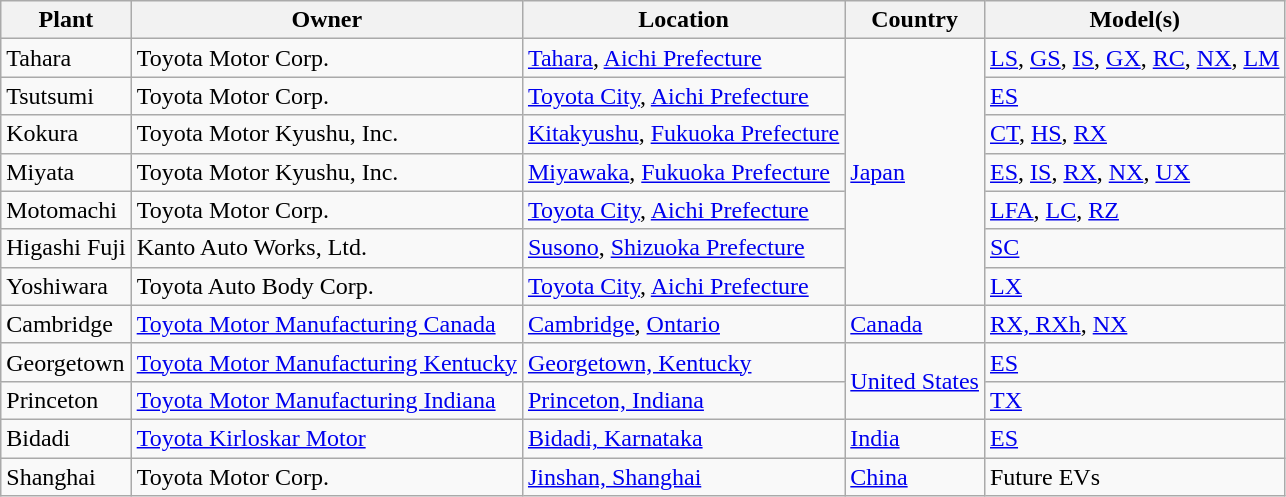<table class="wikitable">
<tr>
<th>Plant</th>
<th>Owner</th>
<th>Location</th>
<th>Country</th>
<th>Model(s)</th>
</tr>
<tr>
<td>Tahara</td>
<td>Toyota Motor Corp.</td>
<td><a href='#'>Tahara</a>, <a href='#'>Aichi Prefecture</a></td>
<td rowspan="7"><a href='#'>Japan</a></td>
<td><a href='#'>LS</a>, <a href='#'>GS</a>, <a href='#'>IS</a>, <a href='#'>GX</a>, <a href='#'>RC</a>, <a href='#'>NX</a>, <a href='#'>LM</a></td>
</tr>
<tr>
<td>Tsutsumi</td>
<td>Toyota Motor Corp.</td>
<td><a href='#'>Toyota City</a>, <a href='#'>Aichi Prefecture</a></td>
<td><a href='#'>ES</a></td>
</tr>
<tr>
<td>Kokura</td>
<td>Toyota Motor Kyushu, Inc.</td>
<td><a href='#'>Kitakyushu</a>, <a href='#'>Fukuoka Prefecture</a></td>
<td><a href='#'>CT</a>, <a href='#'>HS</a>, <a href='#'>RX</a></td>
</tr>
<tr>
<td>Miyata</td>
<td>Toyota Motor Kyushu, Inc.</td>
<td><a href='#'>Miyawaka</a>, <a href='#'>Fukuoka Prefecture</a></td>
<td><a href='#'>ES</a>, <a href='#'>IS</a>, <a href='#'>RX</a>, <a href='#'>NX</a>, <a href='#'>UX</a></td>
</tr>
<tr>
<td>Motomachi</td>
<td>Toyota Motor Corp.</td>
<td><a href='#'>Toyota City</a>, <a href='#'>Aichi Prefecture</a></td>
<td><a href='#'>LFA</a>, <a href='#'>LC</a>, <a href='#'>RZ</a></td>
</tr>
<tr>
<td>Higashi Fuji</td>
<td>Kanto Auto Works, Ltd.</td>
<td><a href='#'>Susono</a>, <a href='#'>Shizuoka Prefecture</a></td>
<td><a href='#'>SC</a></td>
</tr>
<tr>
<td>Yoshiwara</td>
<td>Toyota Auto Body Corp.</td>
<td><a href='#'>Toyota City</a>, <a href='#'>Aichi Prefecture</a></td>
<td><a href='#'>LX</a></td>
</tr>
<tr>
<td>Cambridge</td>
<td><a href='#'>Toyota Motor Manufacturing Canada</a></td>
<td><a href='#'>Cambridge</a>, <a href='#'>Ontario</a></td>
<td><a href='#'>Canada</a></td>
<td><a href='#'>RX, RXh</a>, <a href='#'>NX</a></td>
</tr>
<tr>
<td>Georgetown</td>
<td><a href='#'>Toyota Motor Manufacturing Kentucky</a></td>
<td><a href='#'>Georgetown, Kentucky</a></td>
<td rowspan="2"><a href='#'>United States</a></td>
<td><a href='#'>ES</a></td>
</tr>
<tr>
<td>Princeton</td>
<td><a href='#'>Toyota Motor Manufacturing Indiana</a></td>
<td><a href='#'>Princeton, Indiana</a></td>
<td><a href='#'>TX</a></td>
</tr>
<tr>
<td>Bidadi</td>
<td><a href='#'>Toyota Kirloskar Motor</a></td>
<td><a href='#'>Bidadi, Karnataka</a></td>
<td><a href='#'>India</a></td>
<td><a href='#'>ES</a></td>
</tr>
<tr>
<td>Shanghai</td>
<td>Toyota Motor Corp.</td>
<td><a href='#'>Jinshan, Shanghai</a></td>
<td><a href='#'>China</a></td>
<td>Future EVs</td>
</tr>
</table>
